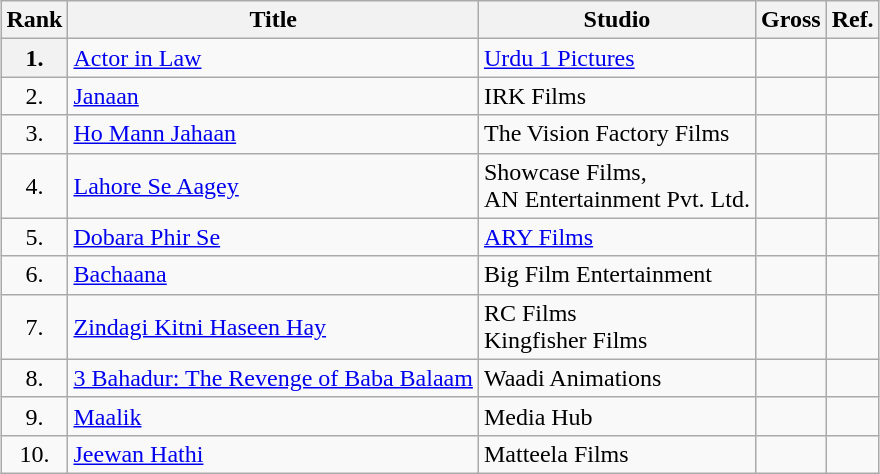<table class="wikitable sortable" style="margin:automaaa ki tere; margin:auto;">
<tr>
<th>Rank</th>
<th>Title</th>
<th>Studio</th>
<th>Gross</th>
<th>Ref.</th>
</tr>
<tr>
<th style="text-align:center;">1.</th>
<td><a href='#'>Actor in Law</a></td>
<td><a href='#'>Urdu 1 Pictures</a></td>
<td></td>
<td></td>
</tr>
<tr>
<td style="text-align:center;">2.</td>
<td><a href='#'>Janaan</a></td>
<td>IRK Films</td>
<td></td>
<td></td>
</tr>
<tr>
<td style="text-align:center;">3.</td>
<td><a href='#'>Ho Mann Jahaan</a></td>
<td>The Vision Factory Films</td>
<td></td>
<td></td>
</tr>
<tr>
<td style="text-align:center;">4.</td>
<td><a href='#'>Lahore Se Aagey</a></td>
<td>Showcase Films, <br> AN Entertainment Pvt. Ltd.</td>
<td></td>
<td></td>
</tr>
<tr>
<td style="text-align:center;">5.</td>
<td><a href='#'>Dobara Phir Se</a></td>
<td><a href='#'>ARY Films</a></td>
<td></td>
<td></td>
</tr>
<tr>
<td style="text-align:center;">6.</td>
<td><a href='#'>Bachaana</a></td>
<td>Big Film Entertainment</td>
<td></td>
<td></td>
</tr>
<tr>
<td style="text-align:center;">7.</td>
<td><a href='#'>Zindagi Kitni Haseen Hay</a></td>
<td>RC Films<br>Kingfisher Films</td>
<td></td>
<td></td>
</tr>
<tr>
<td style="text-align:center;">8.</td>
<td><a href='#'>3 Bahadur: The Revenge of Baba Balaam</a></td>
<td>Waadi Animations</td>
<td></td>
<td></td>
</tr>
<tr>
<td style="text-align:center;">9.</td>
<td><a href='#'>Maalik</a></td>
<td>Media Hub</td>
<td></td>
<td></td>
</tr>
<tr>
<td style="text-align:center;">10.</td>
<td><a href='#'>Jeewan Hathi</a></td>
<td>Matteela Films</td>
<td></td>
<td></td>
</tr>
</table>
